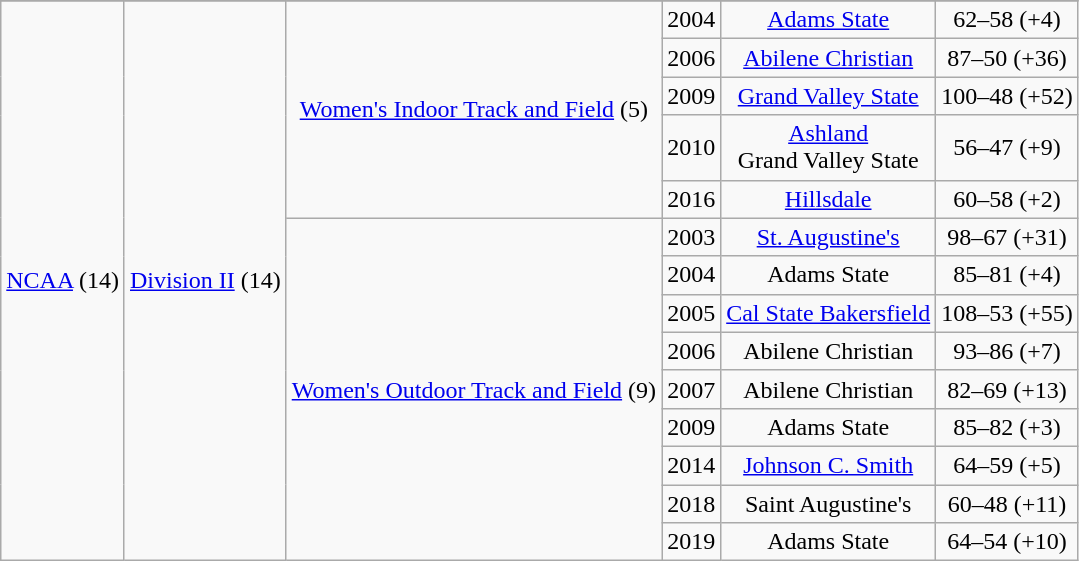<table class="wikitable">
<tr>
</tr>
<tr align="center">
<td rowspan="14"><a href='#'>NCAA</a> (14)</td>
<td rowspan="14"><a href='#'>Division II</a> (14)</td>
<td rowspan="5"><a href='#'>Women's Indoor Track and Field</a> (5)</td>
<td>2004</td>
<td><a href='#'>Adams State</a></td>
<td>62–58 (+4)</td>
</tr>
<tr align="center">
<td>2006</td>
<td><a href='#'>Abilene Christian</a></td>
<td>87–50 (+36)</td>
</tr>
<tr align="center">
<td>2009</td>
<td><a href='#'>Grand Valley State</a></td>
<td>100–48 (+52)</td>
</tr>
<tr align="center">
<td>2010</td>
<td><a href='#'>Ashland</a><br>Grand Valley State</td>
<td>56–47 (+9)</td>
</tr>
<tr align="center">
<td>2016</td>
<td><a href='#'>Hillsdale</a></td>
<td>60–58 (+2)</td>
</tr>
<tr align="center">
<td rowspan="9"><a href='#'>Women's Outdoor Track and Field</a> (9)</td>
<td>2003</td>
<td><a href='#'>St. Augustine's</a></td>
<td>98–67 (+31)</td>
</tr>
<tr align="center">
<td>2004</td>
<td>Adams State</td>
<td>85–81 (+4)</td>
</tr>
<tr align="center">
<td>2005</td>
<td><a href='#'>Cal State Bakersfield</a></td>
<td>108–53 (+55)</td>
</tr>
<tr align="center">
<td>2006</td>
<td>Abilene Christian</td>
<td>93–86 (+7)</td>
</tr>
<tr align="center">
<td>2007</td>
<td>Abilene Christian</td>
<td>82–69 (+13)</td>
</tr>
<tr align="center">
<td>2009</td>
<td>Adams State</td>
<td>85–82 (+3)</td>
</tr>
<tr align="center">
<td>2014</td>
<td><a href='#'>Johnson C. Smith</a></td>
<td>64–59 (+5)</td>
</tr>
<tr align="center">
<td>2018</td>
<td>Saint Augustine's</td>
<td>60–48 (+11)</td>
</tr>
<tr align="center">
<td>2019</td>
<td>Adams State</td>
<td>64–54 (+10)</td>
</tr>
</table>
